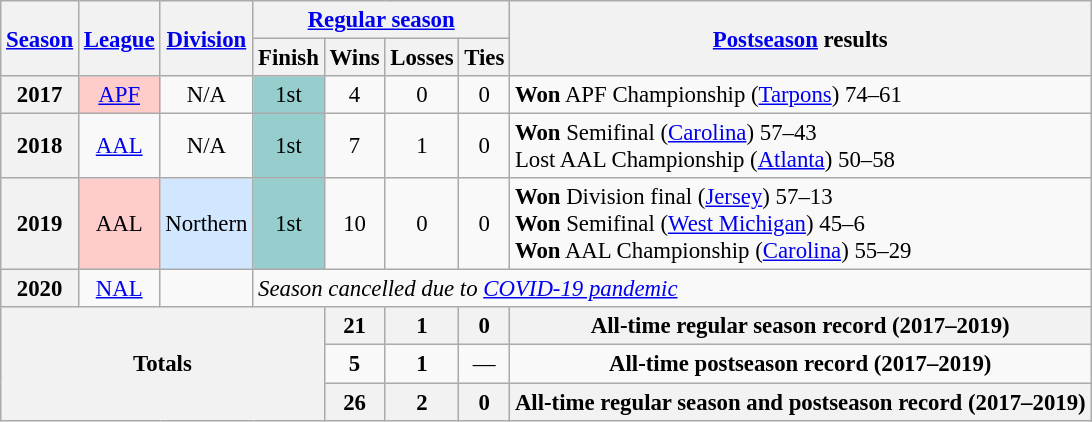<table class="wikitable" style="text-align:center; font-size: 95%;">
<tr>
<th rowspan="2"><a href='#'>Season</a></th>
<th rowspan="2"><a href='#'>League</a></th>
<th rowspan="2"><a href='#'>Division</a></th>
<th colspan="4"><a href='#'>Regular season</a></th>
<th rowspan="2"><a href='#'>Postseason</a> results</th>
</tr>
<tr>
<th>Finish</th>
<th>Wins</th>
<th>Losses</th>
<th>Ties</th>
</tr>
<tr>
<th>2017</th>
<td bgcolor=#fcc><a href='#'>APF</a></td>
<td>N/A</td>
<td bgcolor=#96cdcd>1st</td>
<td>4</td>
<td>0</td>
<td>0</td>
<td align=left><strong>Won</strong> APF Championship (<a href='#'>Tarpons</a>) 74–61</td>
</tr>
<tr>
<th>2018</th>
<td><a href='#'>AAL</a></td>
<td>N/A</td>
<td bgcolor=#96cdcd>1st</td>
<td>7</td>
<td>1</td>
<td>0</td>
<td align=left><strong>Won</strong> Semifinal (<a href='#'>Carolina</a>) 57–43<br>Lost AAL Championship (<a href='#'>Atlanta</a>) 50–58</td>
</tr>
<tr>
<th>2019</th>
<td bgcolor=#fcc>AAL</td>
<td bgcolor=#d0e7ff>Northern</td>
<td bgcolor=#96cdcd>1st</td>
<td>10</td>
<td>0</td>
<td>0</td>
<td align=left><strong>Won</strong> Division final (<a href='#'>Jersey</a>) 57–13<br><strong>Won</strong> Semifinal (<a href='#'>West Michigan</a>) 45–6<br><strong>Won</strong> AAL Championship (<a href='#'>Carolina</a>) 55–29</td>
</tr>
<tr>
<th>2020</th>
<td><a href='#'>NAL</a></td>
<td></td>
<td colspan=6; align=left><em>Season cancelled due to <a href='#'>COVID-19 pandemic</a></em></td>
</tr>
<tr>
<th rowspan="3" colspan="4">Totals</th>
<th>21</th>
<th>1</th>
<th>0</th>
<th>All-time regular season record (2017–2019)</th>
</tr>
<tr>
<td><strong>5</strong></td>
<td><strong>1</strong></td>
<td>—</td>
<td><strong>All-time postseason record (2017–2019)</strong></td>
</tr>
<tr>
<th>26</th>
<th>2</th>
<th>0</th>
<th>All-time regular season and postseason record (2017–2019)</th>
</tr>
</table>
